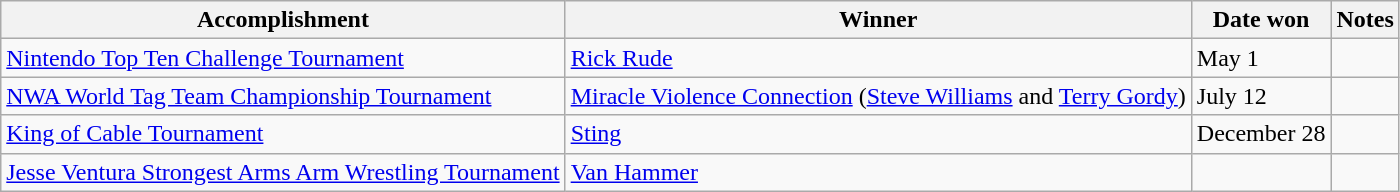<table class="wikitable">
<tr>
<th>Accomplishment</th>
<th>Winner</th>
<th>Date won</th>
<th>Notes</th>
</tr>
<tr>
<td><a href='#'>Nintendo Top Ten Challenge Tournament</a></td>
<td><a href='#'>Rick Rude</a></td>
<td>May 1</td>
<td></td>
</tr>
<tr>
<td><a href='#'>NWA World Tag Team Championship Tournament</a></td>
<td><a href='#'>Miracle Violence Connection</a> (<a href='#'>Steve Williams</a> and <a href='#'>Terry Gordy</a>)</td>
<td>July 12</td>
<td></td>
</tr>
<tr>
<td><a href='#'>King of Cable Tournament</a></td>
<td><a href='#'>Sting</a></td>
<td>December 28</td>
<td></td>
</tr>
<tr>
<td><a href='#'>Jesse Ventura Strongest Arms Arm Wrestling Tournament</a></td>
<td><a href='#'>Van Hammer</a></td>
<td></td>
<td></td>
</tr>
</table>
